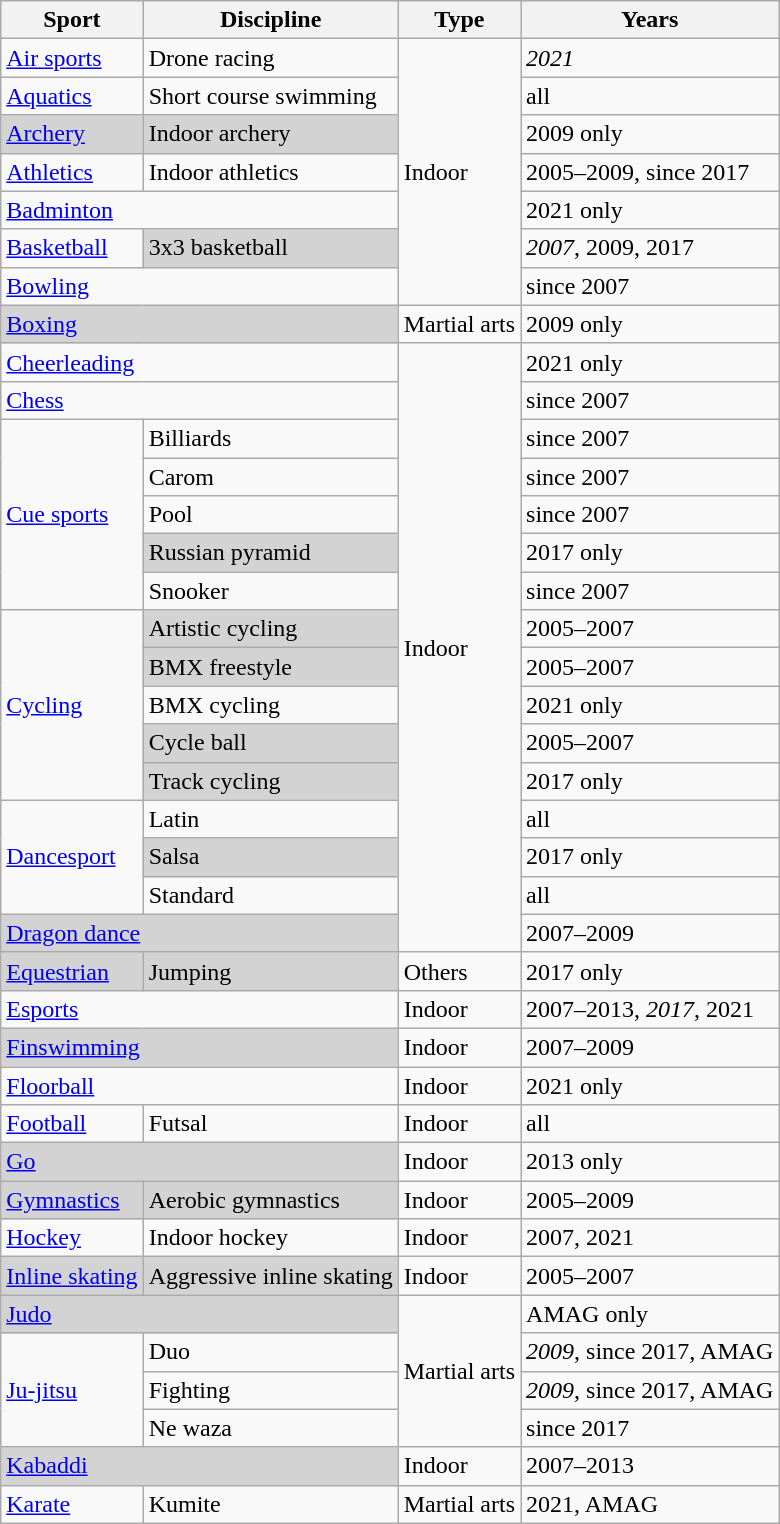<table class=wikitable>
<tr>
<th>Sport</th>
<th>Discipline</th>
<th>Type</th>
<th>Years</th>
</tr>
<tr>
<td><a href='#'>Air sports</a></td>
<td>Drone racing</td>
<td rowspan=7>Indoor</td>
<td><em>2021</em></td>
</tr>
<tr>
<td><a href='#'>Aquatics</a></td>
<td>Short course swimming</td>
<td>all</td>
</tr>
<tr>
<td style="background: #D3D3D3;"><a href='#'>Archery</a></td>
<td style="background: #D3D3D3;">Indoor archery</td>
<td>2009 only</td>
</tr>
<tr>
<td><a href='#'>Athletics</a></td>
<td>Indoor athletics</td>
<td>2005–2009, since 2017</td>
</tr>
<tr>
<td colspan=2><a href='#'>Badminton</a></td>
<td>2021 only</td>
</tr>
<tr>
<td style="background: #D3hD3D3;"><a href='#'>Basketball</a></td>
<td style="background: #D3D3D3;">3x3 basketball</td>
<td><em>2007</em>, 2009, 2017</td>
</tr>
<tr>
<td colspan=2><a href='#'>Bowling</a></td>
<td>since 2007</td>
</tr>
<tr>
<td colspan=2 style="background: #D3D3D3;"><a href='#'>Boxing</a></td>
<td>Martial arts</td>
<td>2009 only</td>
</tr>
<tr>
<td colspan=2><a href='#'>Cheerleading</a></td>
<td rowspan=16>Indoor</td>
<td>2021 only</td>
</tr>
<tr>
<td colspan=2><a href='#'>Chess</a></td>
<td>since 2007</td>
</tr>
<tr>
<td rowspan=5><a href='#'>Cue sports</a></td>
<td>Billiards</td>
<td>since 2007</td>
</tr>
<tr>
<td>Carom</td>
<td>since 2007</td>
</tr>
<tr>
<td>Pool</td>
<td>since 2007</td>
</tr>
<tr>
<td style="background: #D3D3D3;">Russian pyramid</td>
<td>2017 only</td>
</tr>
<tr>
<td>Snooker</td>
<td>since 2007</td>
</tr>
<tr>
<td rowspan=5><a href='#'>Cycling</a></td>
<td style="background: #D3D3D3;">Artistic cycling</td>
<td>2005–2007</td>
</tr>
<tr>
<td style="background: #D3D3D3;">BMX freestyle</td>
<td>2005–2007</td>
</tr>
<tr>
<td>BMX cycling</td>
<td>2021 only</td>
</tr>
<tr>
<td style="background: #D3D3D3;">Cycle ball</td>
<td>2005–2007</td>
</tr>
<tr>
<td style="background: #D3D3D3;">Track cycling</td>
<td>2017 only</td>
</tr>
<tr>
<td rowspan=3><a href='#'>Dancesport</a></td>
<td>Latin</td>
<td>all</td>
</tr>
<tr>
<td style="background: #D3D3D3;">Salsa</td>
<td>2017 only</td>
</tr>
<tr>
<td>Standard</td>
<td>all</td>
</tr>
<tr>
<td colspan=2 style="background: #D3D3D3;"><a href='#'>Dragon dance</a></td>
<td>2007–2009</td>
</tr>
<tr>
<td style="background: #D3D3D3;"><a href='#'>Equestrian</a></td>
<td style="background: #D3D3D3;">Jumping</td>
<td>Others</td>
<td>2017 only</td>
</tr>
<tr>
<td colspan=2><a href='#'>Esports</a></td>
<td>Indoor</td>
<td>2007–2013, <em>2017</em>, 2021</td>
</tr>
<tr>
<td colspan=2 style="background: #D3D3D3;"><a href='#'>Finswimming</a></td>
<td>Indoor</td>
<td>2007–2009</td>
</tr>
<tr>
<td colspan=2><a href='#'>Floorball</a></td>
<td>Indoor</td>
<td>2021 only</td>
</tr>
<tr>
<td><a href='#'>Football</a></td>
<td>Futsal</td>
<td>Indoor</td>
<td>all</td>
</tr>
<tr>
<td colspan=2 style="background: #D3D3D3;"><a href='#'>Go</a></td>
<td>Indoor</td>
<td>2013 only</td>
</tr>
<tr>
<td style="background: #D3D3D3;"><a href='#'>Gymnastics</a></td>
<td style="background: #D3D3D3;">Aerobic gymnastics</td>
<td>Indoor</td>
<td>2005–2009</td>
</tr>
<tr>
<td><a href='#'>Hockey</a></td>
<td>Indoor hockey</td>
<td>Indoor</td>
<td>2007, 2021</td>
</tr>
<tr>
<td style="background: #D3D3D3;"><a href='#'>Inline skating</a></td>
<td style="background: #D3D3D3;">Aggressive inline skating</td>
<td>Indoor</td>
<td>2005–2007</td>
</tr>
<tr>
<td colspan=2 style="background: #D3D3D3;"><a href='#'>Judo</a></td>
<td rowspan=4>Martial arts</td>
<td>AMAG only</td>
</tr>
<tr>
<td rowspan=3><a href='#'>Ju-jitsu</a></td>
<td>Duo</td>
<td><em>2009</em>, since 2017, AMAG</td>
</tr>
<tr>
<td>Fighting</td>
<td><em>2009</em>, since 2017, AMAG</td>
</tr>
<tr>
<td>Ne waza</td>
<td>since 2017</td>
</tr>
<tr>
<td colspan=2 style="background: #D3D3D3;"><a href='#'>Kabaddi</a></td>
<td>Indoor</td>
<td>2007–2013</td>
</tr>
<tr>
<td><a href='#'>Karate</a></td>
<td>Kumite</td>
<td>Martial arts</td>
<td>2021, AMAG</td>
</tr>
</table>
